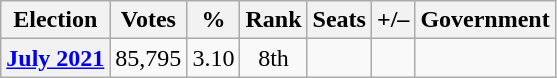<table class="wikitable" style="text-align:center">
<tr>
<th>Election</th>
<th>Votes</th>
<th>%</th>
<th>Rank</th>
<th>Seats</th>
<th>+/–</th>
<th>Government</th>
</tr>
<tr>
<th><a href='#'>July 2021</a></th>
<td>85,795</td>
<td>3.10</td>
<td>8th</td>
<td></td>
<td></td>
<td></td>
</tr>
</table>
